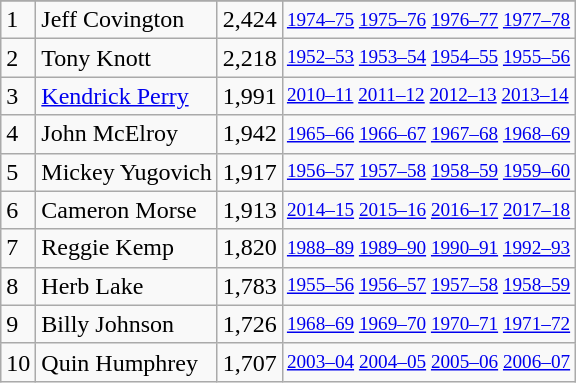<table class="wikitable">
<tr>
</tr>
<tr>
<td>1</td>
<td>Jeff Covington</td>
<td>2,424</td>
<td style="font-size:80%;"><a href='#'>1974–75</a> <a href='#'>1975–76</a> <a href='#'>1976–77</a> <a href='#'>1977–78</a></td>
</tr>
<tr>
<td>2</td>
<td>Tony Knott</td>
<td>2,218</td>
<td style="font-size:80%;"><a href='#'>1952–53</a> <a href='#'>1953–54</a> <a href='#'>1954–55</a> <a href='#'>1955–56</a></td>
</tr>
<tr>
<td>3</td>
<td><a href='#'>Kendrick Perry</a></td>
<td>1,991</td>
<td style="font-size:80%;"><a href='#'>2010–11</a> <a href='#'>2011–12</a> <a href='#'>2012–13</a> <a href='#'>2013–14</a></td>
</tr>
<tr>
<td>4</td>
<td>John McElroy</td>
<td>1,942</td>
<td style="font-size:80%;"><a href='#'>1965–66</a> <a href='#'>1966–67</a> <a href='#'>1967–68</a> <a href='#'>1968–69</a></td>
</tr>
<tr>
<td>5</td>
<td>Mickey Yugovich</td>
<td>1,917</td>
<td style="font-size:80%;"><a href='#'>1956–57</a> <a href='#'>1957–58</a> <a href='#'>1958–59</a> <a href='#'>1959–60</a></td>
</tr>
<tr>
<td>6</td>
<td>Cameron Morse</td>
<td>1,913</td>
<td style="font-size:80%;"><a href='#'>2014–15</a> <a href='#'>2015–16</a> <a href='#'>2016–17</a> <a href='#'>2017–18</a></td>
</tr>
<tr>
<td>7</td>
<td>Reggie Kemp</td>
<td>1,820</td>
<td style="font-size:80%;"><a href='#'>1988–89</a> <a href='#'>1989–90</a> <a href='#'>1990–91</a> <a href='#'>1992–93</a></td>
</tr>
<tr>
<td>8</td>
<td>Herb Lake</td>
<td>1,783</td>
<td style="font-size:80%;"><a href='#'>1955–56</a> <a href='#'>1956–57</a> <a href='#'>1957–58</a> <a href='#'>1958–59</a></td>
</tr>
<tr>
<td>9</td>
<td>Billy Johnson</td>
<td>1,726</td>
<td style="font-size:80%;"><a href='#'>1968–69</a> <a href='#'>1969–70</a> <a href='#'>1970–71</a> <a href='#'>1971–72</a></td>
</tr>
<tr>
<td>10</td>
<td>Quin Humphrey</td>
<td>1,707</td>
<td style="font-size:80%;"><a href='#'>2003–04</a> <a href='#'>2004–05</a> <a href='#'>2005–06</a> <a href='#'>2006–07</a></td>
</tr>
</table>
